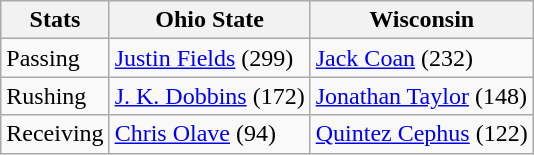<table class="wikitable">
<tr>
<th>Stats</th>
<th>Ohio State</th>
<th>Wisconsin</th>
</tr>
<tr>
<td>Passing</td>
<td><a href='#'>Justin Fields</a> (299)</td>
<td><a href='#'>Jack Coan</a> (232)</td>
</tr>
<tr>
<td>Rushing</td>
<td><a href='#'>J. K. Dobbins</a> (172)</td>
<td><a href='#'>Jonathan Taylor</a> (148)</td>
</tr>
<tr>
<td>Receiving</td>
<td><a href='#'>Chris Olave</a> (94)</td>
<td><a href='#'>Quintez Cephus</a> (122)</td>
</tr>
</table>
